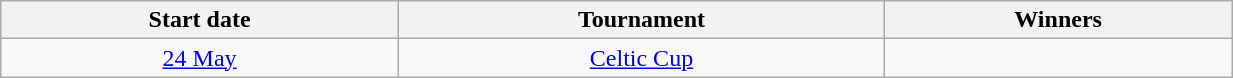<table class="wikitable unsortable" width=65%: style="white-space:nowrap; text-align:center;">
<tr>
<th>Start date</th>
<th>Tournament</th>
<th>Winners</th>
</tr>
<tr>
<td><a href='#'>24 May</a></td>
<td><a href='#'>Celtic Cup</a></td>
<td></td>
</tr>
</table>
